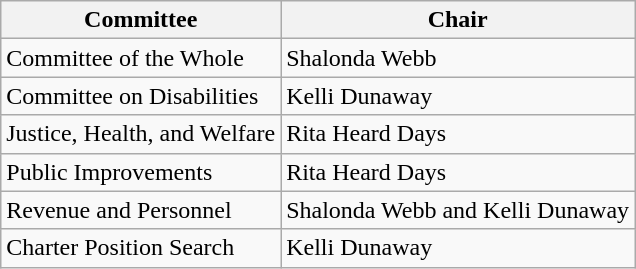<table class = "wikitable">
<tr>
<th>Committee</th>
<th>Chair</th>
</tr>
<tr>
<td>Committee of the Whole</td>
<td>Shalonda Webb</td>
</tr>
<tr>
<td>Committee on Disabilities</td>
<td>Kelli Dunaway</td>
</tr>
<tr>
<td>Justice, Health, and Welfare</td>
<td>Rita Heard Days</td>
</tr>
<tr>
<td>Public Improvements</td>
<td>Rita Heard Days</td>
</tr>
<tr>
<td>Revenue and Personnel</td>
<td>Shalonda Webb and Kelli Dunaway</td>
</tr>
<tr>
<td>Charter Position Search</td>
<td>Kelli Dunaway</td>
</tr>
</table>
